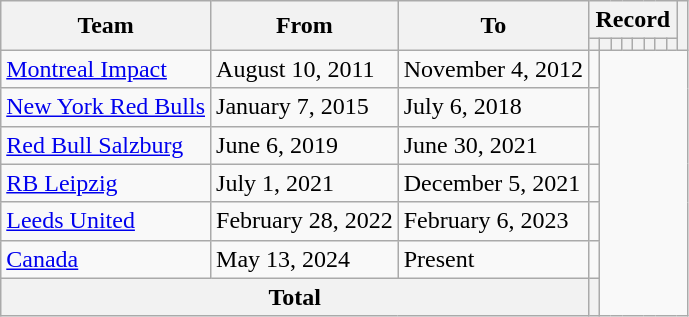<table class="wikitable" style="text-align: center;">
<tr>
<th rowspan="2">Team</th>
<th rowspan="2">From</th>
<th rowspan="2">To</th>
<th colspan="8">Record</th>
<th rowspan=2></th>
</tr>
<tr>
<th></th>
<th></th>
<th></th>
<th></th>
<th></th>
<th></th>
<th></th>
<th></th>
</tr>
<tr>
<td align=left><a href='#'>Montreal Impact</a></td>
<td align=left>August 10, 2011</td>
<td align=left>November 4, 2012<br></td>
<td></td>
</tr>
<tr>
<td align=left><a href='#'>New York Red Bulls</a></td>
<td align=left>January 7, 2015</td>
<td align=left>July 6, 2018<br></td>
<td></td>
</tr>
<tr>
<td align=left><a href='#'>Red Bull Salzburg</a></td>
<td align=left>June 6, 2019</td>
<td align=left>June 30, 2021<br></td>
<td></td>
</tr>
<tr>
<td align=left><a href='#'>RB Leipzig</a></td>
<td align=left>July 1, 2021</td>
<td align=left>December 5, 2021<br></td>
<td></td>
</tr>
<tr>
<td align=left><a href='#'>Leeds United</a></td>
<td align=left>February 28, 2022</td>
<td align=left>February 6, 2023<br></td>
<td></td>
</tr>
<tr>
<td align=left><a href='#'>Canada</a></td>
<td align=left>May 13, 2024</td>
<td align=left>Present<br></td>
<td></td>
</tr>
<tr>
<th colspan="3">Total<br></th>
<th></th>
</tr>
</table>
